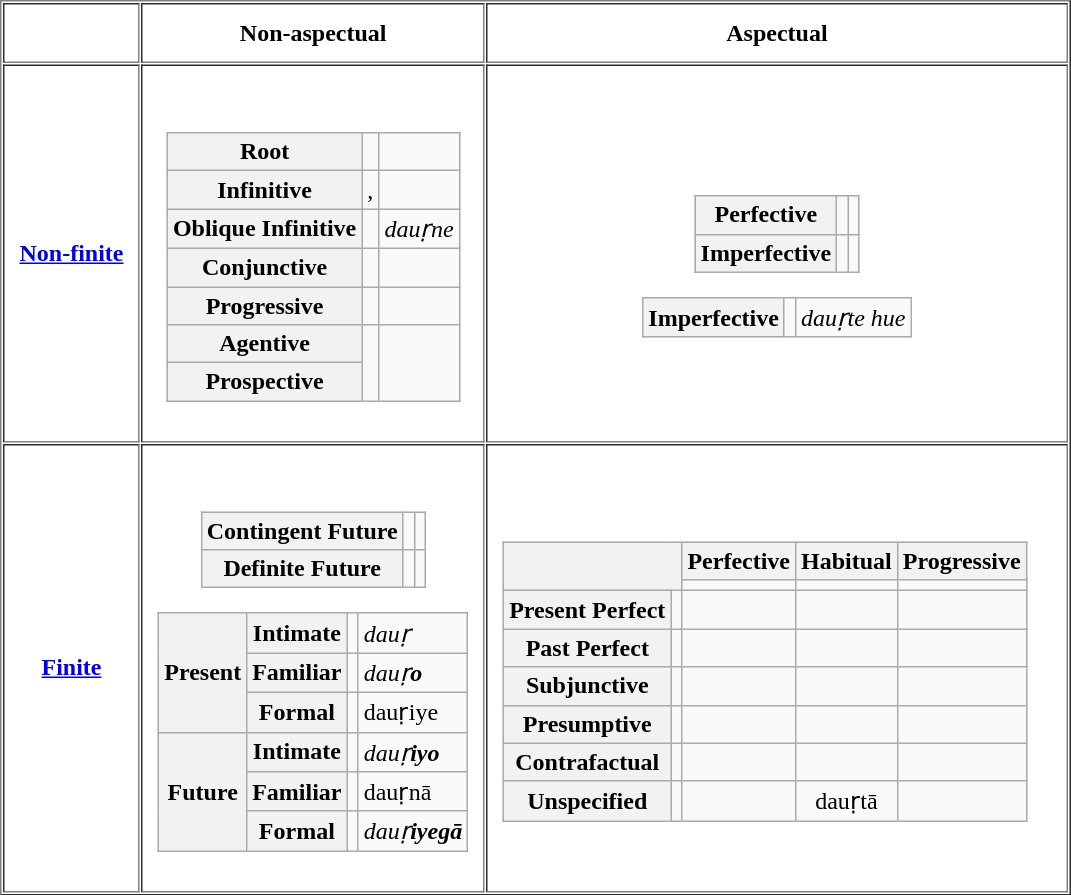<table border="1" cellpadding="10" cellspacing="1">
<tr>
<th></th>
<th>Non-aspectual</th>
<th>Aspectual</th>
</tr>
<tr>
<th><a href='#'>Non-finite</a></th>
<td><br><table class="wikitable" style="margin: 1em auto 1em auto">
<tr>
<th>Root</th>
<td></td>
<td></td>
</tr>
<tr>
<th>Infinitive</th>
<td>,</td>
<td></td>
</tr>
<tr>
<th>Oblique Infinitive</th>
<td></td>
<td><em>dauṛne</em></td>
</tr>
<tr>
<th>Conjunctive</th>
<td></td>
<td></td>
</tr>
<tr>
<th>Progressive</th>
<td></td>
<td></td>
</tr>
<tr>
<th>Agentive</th>
<td rowspan="2"></td>
<td rowspan="2"></td>
</tr>
<tr>
<th>Prospective</th>
</tr>
</table>
</td>
<td><br><table class="wikitable" style="margin: 1em auto 1em auto">
<tr>
<th>Perfective</th>
<td></td>
<td></td>
</tr>
<tr>
<th>Imperfective</th>
<td></td>
<td></td>
</tr>
</table>
<table class="wikitable" style="margin: 1em auto 1em auto">
<tr>
<th>Imperfective</th>
<td></td>
<td><em>dauṛte hue</em></td>
</tr>
</table>
</td>
</tr>
<tr>
<th><a href='#'>Finite</a></th>
<td><br><table class="wikitable" style="margin: 1em auto 1em auto">
<tr>
<th>Contingent Future</th>
<td></td>
<td></td>
</tr>
<tr>
<th>Definite Future</th>
<td></td>
<td></td>
</tr>
</table>
<table class="wikitable" style="margin: 1em auto 1em auto">
<tr>
<th rowspan="3">Present</th>
<th>Intimate</th>
<td></td>
<td><em>dauṛ</em></td>
</tr>
<tr>
<th>Familiar</th>
<td></td>
<td><em>dauṛ<strong>o<strong><em></td>
</tr>
<tr>
<th>Formal</th>
<td></td>
<td></em>dauṛ</strong>iye</em></strong></td>
</tr>
<tr>
<th rowspan="3">Future</th>
<th>Intimate</th>
<td></td>
<td><em>dauṛ<strong>iyo<strong><em></td>
</tr>
<tr>
<th>Familiar</th>
<td></td>
<td></em>dauṛ</strong>nā</em></strong></td>
</tr>
<tr>
<th>Formal</th>
<td></td>
<td><em>dauṛ<strong>iyegā<strong><em></td>
</tr>
</table>
</td>
<td><br><table class="wikitable" style="text-align:center" style="margin: 1em auto 1em auto">
<tr>
<th colspan="2" rowspan="2"></th>
<th>Perfective</th>
<th>Habitual</th>
<th>Progressive</th>
</tr>
<tr>
<td></td>
<td></td>
<td></td>
</tr>
<tr>
<th>Present Perfect</th>
<td></td>
<td></td>
<td></td>
<td></td>
</tr>
<tr>
<th>Past Perfect</th>
<td></td>
<td></td>
<td></td>
<td></td>
</tr>
<tr>
<th>Subjunctive</th>
<td></td>
<td></td>
<td></td>
<td></td>
</tr>
<tr>
<th>Presumptive</th>
<td></td>
<td></td>
<td></td>
<td></td>
</tr>
<tr>
<th>Contrafactual</th>
<td></td>
<td></td>
<td></td>
<td></td>
</tr>
<tr>
<th>Unspecified</th>
<td></td>
<td></td>
<td></em>dauṛtā<em></td>
<td></td>
</tr>
</table>
</td>
</tr>
</table>
